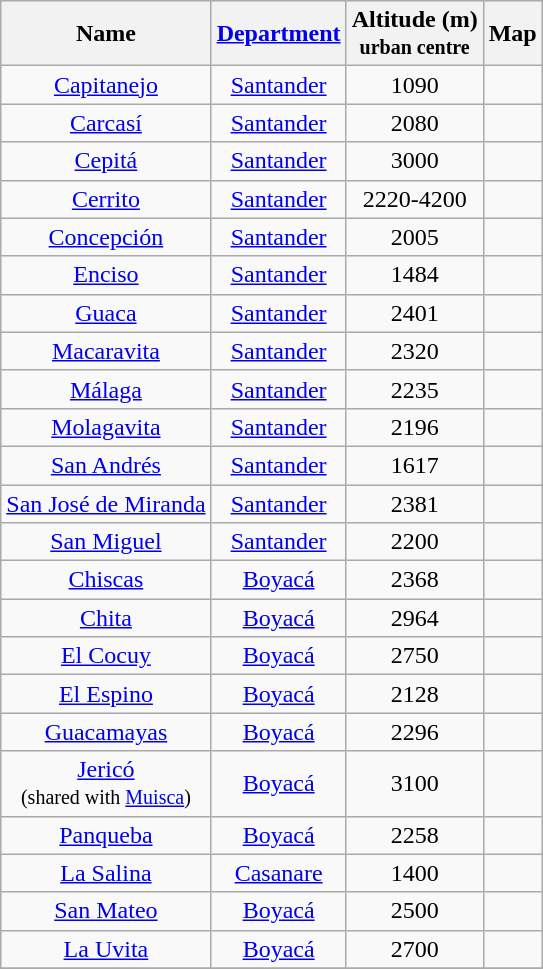<table class="wikitable sortable mw-collapsible mw-collapsed">
<tr>
<th scope="col">Name</th>
<th scope="col"><a href='#'>Department</a></th>
<th scope="col">Altitude (m)<br><small>urban centre</small></th>
<th scope="col">Map</th>
</tr>
<tr>
<td align=center><a href='#'>Capitanejo</a></td>
<td align=center><a href='#'>Santander</a></td>
<td align=center>1090</td>
<td align=center></td>
</tr>
<tr>
<td align=center><a href='#'>Carcasí</a></td>
<td align=center><a href='#'>Santander</a></td>
<td align=center>2080</td>
<td align=center></td>
</tr>
<tr>
<td align=center><a href='#'>Cepitá</a></td>
<td align=center><a href='#'>Santander</a></td>
<td align=center>3000</td>
<td align=center></td>
</tr>
<tr>
<td align=center><a href='#'>Cerrito</a></td>
<td align=center><a href='#'>Santander</a></td>
<td align=center>2220-4200</td>
<td align=center></td>
</tr>
<tr>
<td align=center><a href='#'>Concepción</a></td>
<td align=center><a href='#'>Santander</a></td>
<td align=center>2005</td>
<td align=center></td>
</tr>
<tr>
<td align=center><a href='#'>Enciso</a></td>
<td align=center><a href='#'>Santander</a></td>
<td align=center>1484</td>
<td align=center></td>
</tr>
<tr>
<td align=center><a href='#'>Guaca</a></td>
<td align=center><a href='#'>Santander</a></td>
<td align=center>2401</td>
<td align=center></td>
</tr>
<tr>
<td align=center><a href='#'>Macaravita</a></td>
<td align=center><a href='#'>Santander</a></td>
<td align=center>2320</td>
<td align=center></td>
</tr>
<tr>
<td align=center><a href='#'>Málaga</a></td>
<td align=center><a href='#'>Santander</a></td>
<td align=center>2235</td>
<td align=center></td>
</tr>
<tr>
<td align=center><a href='#'>Molagavita</a></td>
<td align=center><a href='#'>Santander</a></td>
<td align=center>2196</td>
<td align=center></td>
</tr>
<tr>
<td align=center><a href='#'>San Andrés</a></td>
<td align=center><a href='#'>Santander</a></td>
<td align=center>1617</td>
<td align=center></td>
</tr>
<tr>
<td align=center><a href='#'>San José de Miranda</a></td>
<td align=center><a href='#'>Santander</a></td>
<td align=center>2381</td>
<td align=center></td>
</tr>
<tr>
<td align=center><a href='#'>San Miguel</a></td>
<td align=center><a href='#'>Santander</a></td>
<td align=center>2200</td>
<td align=center></td>
</tr>
<tr>
<td align=center><a href='#'>Chiscas</a></td>
<td align=center><a href='#'>Boyacá</a></td>
<td align=center>2368</td>
<td align=center></td>
</tr>
<tr>
<td align=center><a href='#'>Chita</a></td>
<td align=center><a href='#'>Boyacá</a></td>
<td align=center>2964</td>
<td align=center></td>
</tr>
<tr>
<td align=center><a href='#'>El Cocuy</a></td>
<td align=center><a href='#'>Boyacá</a></td>
<td align=center>2750</td>
<td align=center></td>
</tr>
<tr>
<td align=center><a href='#'>El Espino</a></td>
<td align=center><a href='#'>Boyacá</a></td>
<td align=center>2128</td>
<td align=center></td>
</tr>
<tr>
<td align=center><a href='#'>Guacamayas</a></td>
<td align=center><a href='#'>Boyacá</a></td>
<td align=center>2296</td>
<td align=center></td>
</tr>
<tr>
<td align=center><a href='#'>Jericó</a><br><small>(shared with <a href='#'>Muisca</a>)</small></td>
<td align=center><a href='#'>Boyacá</a></td>
<td align=center>3100</td>
<td align=center></td>
</tr>
<tr>
<td align=center><a href='#'>Panqueba</a></td>
<td align=center><a href='#'>Boyacá</a></td>
<td align=center>2258</td>
<td align=center></td>
</tr>
<tr>
<td align=center><a href='#'>La Salina</a></td>
<td align=center><a href='#'>Casanare</a></td>
<td align=center>1400</td>
<td align=center></td>
</tr>
<tr>
<td align=center><a href='#'>San Mateo</a></td>
<td align=center><a href='#'>Boyacá</a></td>
<td align=center>2500</td>
<td align=center></td>
</tr>
<tr>
<td align=center><a href='#'>La Uvita</a></td>
<td align=center><a href='#'>Boyacá</a></td>
<td align=center>2700</td>
<td align=center></td>
</tr>
<tr>
</tr>
</table>
